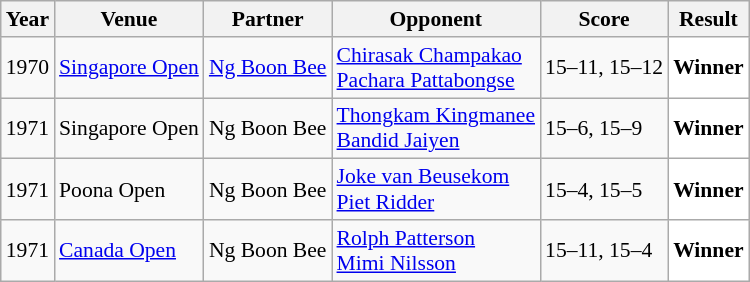<table class="sortable wikitable" style="font-size: 90%;">
<tr>
<th>Year</th>
<th>Venue</th>
<th>Partner</th>
<th>Opponent</th>
<th>Score</th>
<th>Result</th>
</tr>
<tr>
<td align="center">1970</td>
<td align="left"><a href='#'>Singapore Open</a></td>
<td> <a href='#'>Ng Boon Bee</a></td>
<td align="left"> <a href='#'>Chirasak Champakao</a><br> <a href='#'>Pachara Pattabongse</a></td>
<td align="left">15–11, 15–12</td>
<td style="text-align:left; background:white"> <strong>Winner</strong></td>
</tr>
<tr>
<td align="center">1971</td>
<td align="left">Singapore Open</td>
<td> Ng Boon Bee</td>
<td align="left"> <a href='#'>Thongkam Kingmanee</a><br> <a href='#'>Bandid Jaiyen</a></td>
<td align="left">15–6, 15–9</td>
<td style="text-align:left; background:white"> <strong>Winner</strong></td>
</tr>
<tr>
<td align="center">1971</td>
<td align="left">Poona Open</td>
<td> Ng Boon Bee</td>
<td align="left"> <a href='#'>Joke van Beusekom</a><br> <a href='#'>Piet Ridder</a></td>
<td align="left">15–4, 15–5</td>
<td style="text-align:left; background:white"> <strong>Winner</strong></td>
</tr>
<tr>
<td align="center">1971</td>
<td align="left"><a href='#'>Canada Open</a></td>
<td> Ng Boon Bee</td>
<td align="left"> <a href='#'>Rolph Patterson</a> <br> <a href='#'>Mimi Nilsson</a></td>
<td align="left">15–11, 15–4</td>
<td style="text-align:left; background:white"> <strong>Winner</strong></td>
</tr>
</table>
